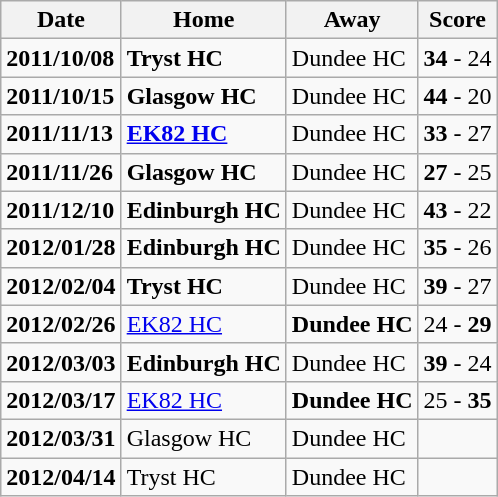<table class="wikitable">
<tr>
<th><strong>Date</strong></th>
<th><strong>Home</strong></th>
<th><strong>Away</strong></th>
<th><strong>Score</strong></th>
</tr>
<tr>
<td><strong>2011/10/08</strong></td>
<td><strong>Tryst HC</strong></td>
<td>Dundee HC</td>
<td><strong>34</strong> - 24</td>
</tr>
<tr>
<td><strong>2011/10/15</strong></td>
<td><strong>Glasgow HC</strong></td>
<td>Dundee HC</td>
<td><strong>44</strong> - 20</td>
</tr>
<tr>
<td><strong>2011/11/13</strong></td>
<td><strong><a href='#'>EK82 HC</a></strong></td>
<td>Dundee HC</td>
<td><strong>33</strong> - 27</td>
</tr>
<tr>
<td><strong>2011/11/26</strong></td>
<td><strong>Glasgow HC</strong></td>
<td>Dundee HC</td>
<td><strong>27</strong> - 25</td>
</tr>
<tr>
<td><strong>2011/12/10</strong></td>
<td><strong>Edinburgh HC</strong></td>
<td>Dundee HC</td>
<td><strong>43</strong> - 22</td>
</tr>
<tr>
<td><strong>2012/01/28</strong></td>
<td><strong>Edinburgh HC</strong></td>
<td>Dundee HC</td>
<td><strong>35</strong> - 26</td>
</tr>
<tr>
<td><strong>2012/02/04</strong></td>
<td><strong>Tryst HC</strong></td>
<td>Dundee HC</td>
<td><strong>39</strong> - 27</td>
</tr>
<tr>
<td><strong>2012/02/26</strong></td>
<td><a href='#'>EK82 HC</a></td>
<td><strong>Dundee HC</strong></td>
<td>24 - <strong>29</strong></td>
</tr>
<tr>
<td><strong>2012/03/03</strong></td>
<td><strong>Edinburgh HC</strong></td>
<td>Dundee HC</td>
<td><strong>39</strong> - 24</td>
</tr>
<tr>
<td><strong>2012/03/17</strong></td>
<td><a href='#'>EK82 HC</a></td>
<td><strong>Dundee HC</strong></td>
<td>25 - <strong>35</strong></td>
</tr>
<tr>
<td><strong>2012/03/31</strong></td>
<td>Glasgow HC</td>
<td>Dundee HC</td>
<td></td>
</tr>
<tr>
<td><strong>2012/04/14</strong></td>
<td>Tryst HC</td>
<td>Dundee HC</td>
<td></td>
</tr>
</table>
